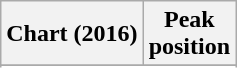<table class="wikitable sortable plainrowheaders" style="text-align:center">
<tr>
<th scope="col">Chart (2016)</th>
<th scope="col">Peak<br>position</th>
</tr>
<tr>
</tr>
<tr>
</tr>
<tr>
</tr>
</table>
